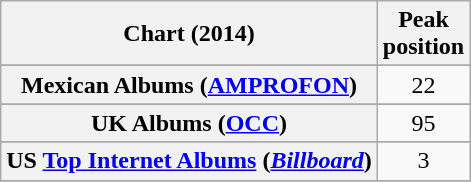<table class="wikitable sortable plainrowheaders" style="text-align:center">
<tr>
<th scope="col">Chart (2014)</th>
<th scope="col">Peak<br>position</th>
</tr>
<tr>
</tr>
<tr>
</tr>
<tr>
</tr>
<tr>
</tr>
<tr>
</tr>
<tr>
</tr>
<tr>
<th scope="row">Mexican Albums (<a href='#'>AMPROFON</a>)</th>
<td align="center">22</td>
</tr>
<tr>
</tr>
<tr>
</tr>
<tr>
<th scope="row">UK Albums (<a href='#'>OCC</a>)</th>
<td>95</td>
</tr>
<tr>
</tr>
<tr>
</tr>
<tr>
</tr>
<tr>
</tr>
<tr>
</tr>
<tr>
<th scope="row">US <a href='#'>Top Internet Albums</a> (<em><a href='#'>Billboard</a></em>)</th>
<td>3</td>
</tr>
<tr>
</tr>
</table>
